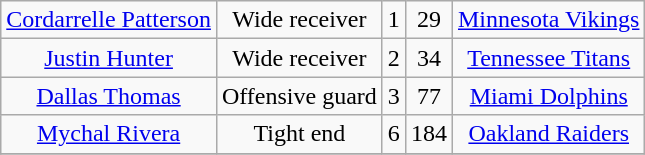<table class="wikitable">
<tr align="center" bgcolor="">
<td><a href='#'>Cordarrelle Patterson</a></td>
<td>Wide receiver</td>
<td>1</td>
<td>29</td>
<td><a href='#'>Minnesota Vikings</a></td>
</tr>
<tr align="center" bgcolor="">
<td><a href='#'>Justin Hunter</a></td>
<td>Wide receiver</td>
<td>2</td>
<td>34</td>
<td><a href='#'>Tennessee Titans</a></td>
</tr>
<tr align="center" bgcolor="">
<td><a href='#'>Dallas Thomas</a></td>
<td>Offensive guard</td>
<td>3</td>
<td>77</td>
<td><a href='#'>Miami Dolphins</a></td>
</tr>
<tr align="center" bgcolor="">
<td><a href='#'>Mychal Rivera</a></td>
<td>Tight end</td>
<td>6</td>
<td>184</td>
<td><a href='#'>Oakland Raiders</a></td>
</tr>
<tr align="center" bgcolor="">
</tr>
</table>
